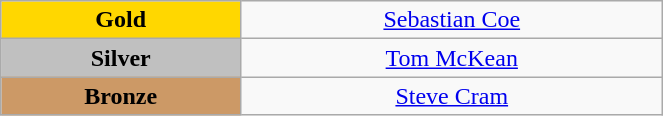<table class="wikitable" style="text-align:center; " width="35%">
<tr>
<td bgcolor="gold"><strong>Gold</strong></td>
<td><a href='#'>Sebastian Coe</a><br>  <small><em></em></small></td>
</tr>
<tr>
<td bgcolor="silver"><strong>Silver</strong></td>
<td><a href='#'>Tom McKean</a><br>  <small><em></em></small></td>
</tr>
<tr>
<td bgcolor="CC9966"><strong>Bronze</strong></td>
<td><a href='#'>Steve Cram</a><br>  <small><em></em></small></td>
</tr>
</table>
